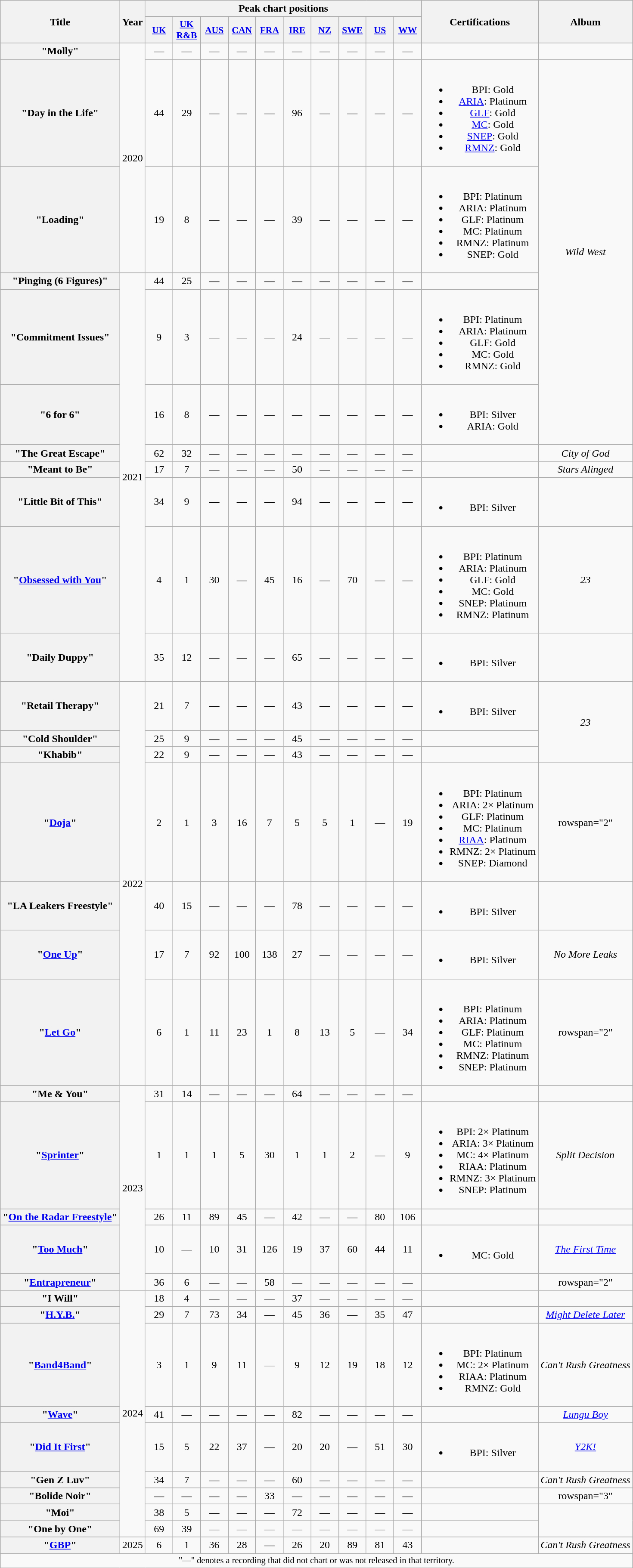<table class="wikitable plainrowheaders" style="text-align:center">
<tr>
<th scope="col" rowspan="2">Title</th>
<th scope="col" rowspan="2">Year</th>
<th scope="col" colspan="10">Peak chart positions</th>
<th scope="col" rowspan="2">Certifications</th>
<th scope="col" rowspan="2">Album</th>
</tr>
<tr>
<th scope="col" style="width:2.5em;font-size:90%;"><a href='#'>UK</a><br></th>
<th scope="col" style="width:2.5em;font-size:90%;"><a href='#'>UK<br>R&B</a><br></th>
<th scope="col" style="width:2.5em;font-size:90%;"><a href='#'>AUS</a><br></th>
<th scope="col" style="width:2.5em;font-size:90%;"><a href='#'>CAN</a><br></th>
<th scope="col" style="width:2.5em;font-size:90%;"><a href='#'>FRA</a><br></th>
<th scope="col" style="width:2.5em;font-size:90%;"><a href='#'>IRE</a><br></th>
<th scope="col" style="width:2.5em;font-size:90%;"><a href='#'>NZ</a><br></th>
<th scope="col" style="width:2.5em;font-size:90%;"><a href='#'>SWE</a><br></th>
<th scope="col" style="width:2.5em;font-size:90%;"><a href='#'>US</a><br></th>
<th scope="col" style="width:2.5em;font-size:90%;"><a href='#'>WW</a><br></th>
</tr>
<tr>
<th scope="row">"Molly"</th>
<td rowspan="3">2020</td>
<td>—</td>
<td>—</td>
<td>—</td>
<td>—</td>
<td>—</td>
<td>—</td>
<td>—</td>
<td>—</td>
<td>—</td>
<td>—</td>
<td></td>
<td></td>
</tr>
<tr>
<th scope="row">"Day in the Life"</th>
<td>44</td>
<td>29</td>
<td>—</td>
<td>—</td>
<td>—</td>
<td>96</td>
<td>—</td>
<td>—</td>
<td>—</td>
<td>—</td>
<td><br><ul><li>BPI: Gold</li><li><a href='#'>ARIA</a>: Platinum</li><li><a href='#'>GLF</a>: Gold</li><li><a href='#'>MC</a>: Gold</li><li><a href='#'>SNEP</a>: Gold</li><li><a href='#'>RMNZ</a>: Gold</li></ul></td>
<td rowspan="5"><em>Wild West</em></td>
</tr>
<tr>
<th scope="row">"Loading"</th>
<td>19</td>
<td>8</td>
<td>—</td>
<td>—</td>
<td>—</td>
<td>39</td>
<td>—</td>
<td>—</td>
<td>—</td>
<td>—</td>
<td><br><ul><li>BPI: Platinum</li><li>ARIA: Platinum</li><li>GLF: Platinum</li><li>MC: Platinum</li><li>RMNZ: Platinum</li><li>SNEP: Gold</li></ul></td>
</tr>
<tr>
<th scope="row">"Pinging (6 Figures)"</th>
<td rowspan="8">2021</td>
<td>44</td>
<td>25</td>
<td>—</td>
<td>—</td>
<td>—</td>
<td>—</td>
<td>—</td>
<td>—</td>
<td>—</td>
<td>—</td>
<td></td>
</tr>
<tr>
<th scope="row">"Commitment Issues"</th>
<td>9</td>
<td>3</td>
<td>—</td>
<td>—</td>
<td>—</td>
<td>24</td>
<td>—</td>
<td>—</td>
<td>—</td>
<td>—</td>
<td><br><ul><li>BPI: Platinum</li><li>ARIA: Platinum</li><li>GLF: Gold</li><li>MC: Gold</li><li>RMNZ: Gold</li></ul></td>
</tr>
<tr>
<th scope="row">"6 for 6"</th>
<td>16</td>
<td>8</td>
<td>—</td>
<td>—</td>
<td>—</td>
<td>—</td>
<td>—</td>
<td>—</td>
<td>—</td>
<td>—</td>
<td><br><ul><li>BPI: Silver</li><li>ARIA: Gold</li></ul></td>
</tr>
<tr>
<th scope="row">"The Great Escape"<br></th>
<td>62</td>
<td>32</td>
<td>—</td>
<td>—</td>
<td>—</td>
<td>—</td>
<td>—</td>
<td>—</td>
<td>—</td>
<td>—</td>
<td></td>
<td><em>City of God</em></td>
</tr>
<tr>
<th scope="row">"Meant to Be" <br></th>
<td>17</td>
<td>7</td>
<td>—</td>
<td>—</td>
<td>—</td>
<td>50</td>
<td>—</td>
<td>—</td>
<td>—</td>
<td>—</td>
<td></td>
<td><em>Stars Alinged</em></td>
</tr>
<tr>
<th scope="row">"Little Bit of This"</th>
<td>34</td>
<td>9</td>
<td>—</td>
<td>—</td>
<td>—</td>
<td>94</td>
<td>—</td>
<td>—</td>
<td>—</td>
<td>—</td>
<td><br><ul><li>BPI: Silver</li></ul></td>
<td></td>
</tr>
<tr>
<th scope="row">"<a href='#'>Obsessed with You</a>"</th>
<td>4</td>
<td>1</td>
<td>30</td>
<td>—</td>
<td>45</td>
<td>16</td>
<td>—</td>
<td>70</td>
<td>—</td>
<td>—</td>
<td><br><ul><li>BPI: Platinum</li><li>ARIA: Platinum</li><li>GLF: Gold</li><li>MC: Gold</li><li>SNEP: Platinum</li><li>RMNZ: Platinum</li></ul></td>
<td><em>23</em></td>
</tr>
<tr>
<th scope="row">"Daily Duppy" <br></th>
<td>35</td>
<td>12</td>
<td>—</td>
<td>—</td>
<td>—</td>
<td>65</td>
<td>—</td>
<td>—</td>
<td>—</td>
<td>—</td>
<td><br><ul><li>BPI: Silver</li></ul></td>
<td></td>
</tr>
<tr>
<th scope="row">"Retail Therapy"</th>
<td rowspan="7">2022</td>
<td>21</td>
<td>7</td>
<td>—</td>
<td>—</td>
<td>—</td>
<td>43</td>
<td>—</td>
<td>—</td>
<td>—</td>
<td>—</td>
<td><br><ul><li>BPI: Silver</li></ul></td>
<td rowspan="3"><em>23</em></td>
</tr>
<tr>
<th scope="row">"Cold Shoulder"</th>
<td>25</td>
<td>9</td>
<td>—</td>
<td>—</td>
<td>—</td>
<td>45</td>
<td>—</td>
<td>—</td>
<td>—</td>
<td>—</td>
<td></td>
</tr>
<tr>
<th scope="row">"Khabib"</th>
<td>22</td>
<td>9</td>
<td>—</td>
<td>—</td>
<td>—</td>
<td>43</td>
<td>—</td>
<td>—</td>
<td>—</td>
<td>—</td>
<td></td>
</tr>
<tr>
<th scope="row">"<a href='#'>Doja</a>"</th>
<td>2</td>
<td>1</td>
<td>3</td>
<td>16</td>
<td>7</td>
<td>5</td>
<td>5</td>
<td>1</td>
<td>—</td>
<td>19</td>
<td><br><ul><li>BPI: Platinum</li><li>ARIA: 2× Platinum</li><li>GLF: Platinum</li><li>MC: Platinum</li><li><a href='#'>RIAA</a>: Platinum</li><li>RMNZ: 2× Platinum</li><li>SNEP: Diamond</li></ul></td>
<td>rowspan="2" </td>
</tr>
<tr>
<th scope="row">"LA Leakers Freestyle"</th>
<td>40</td>
<td>15</td>
<td>—</td>
<td>—</td>
<td>—</td>
<td>78</td>
<td>—</td>
<td>—</td>
<td>—</td>
<td>—</td>
<td><br><ul><li>BPI: Silver</li></ul></td>
</tr>
<tr>
<th scope="row">"<a href='#'>One Up</a>"</th>
<td>17</td>
<td>7</td>
<td>92</td>
<td>100</td>
<td>138</td>
<td>27</td>
<td>—</td>
<td>—</td>
<td>—</td>
<td>—</td>
<td><br><ul><li>BPI: Silver</li></ul></td>
<td><em>No More Leaks</em></td>
</tr>
<tr>
<th scope="row">"<a href='#'>Let Go</a>"</th>
<td>6</td>
<td>1</td>
<td>11</td>
<td>23</td>
<td>1</td>
<td>8</td>
<td>13</td>
<td>5</td>
<td>—</td>
<td>34</td>
<td><br><ul><li>BPI: Platinum</li><li>ARIA: Platinum</li><li>GLF: Platinum</li><li>MC: Platinum</li><li>RMNZ: Platinum</li><li>SNEP: Platinum</li></ul></td>
<td>rowspan="2" </td>
</tr>
<tr>
<th scope="row">"Me & You"</th>
<td rowspan="5">2023</td>
<td>31</td>
<td>14</td>
<td>—</td>
<td>—</td>
<td>—</td>
<td>64</td>
<td>—</td>
<td>—</td>
<td>—</td>
<td>—</td>
<td></td>
</tr>
<tr>
<th scope="row">"<a href='#'>Sprinter</a>"<br></th>
<td>1</td>
<td>1</td>
<td>1</td>
<td>5</td>
<td>30</td>
<td>1</td>
<td>1</td>
<td>2</td>
<td>—</td>
<td>9</td>
<td><br><ul><li>BPI: 2× Platinum</li><li>ARIA: 3× Platinum</li><li>MC: 4× Platinum</li><li>RIAA: Platinum</li><li>RMNZ: 3× Platinum</li><li>SNEP: Platinum</li></ul></td>
<td><em>Split Decision</em></td>
</tr>
<tr>
<th scope="row">"<a href='#'>On the Radar Freestyle</a>"<br></th>
<td>26</td>
<td>11</td>
<td>89</td>
<td>45</td>
<td>—</td>
<td>42</td>
<td>—</td>
<td>—</td>
<td>80</td>
<td>106</td>
<td></td>
<td></td>
</tr>
<tr>
<th scope="row">"<a href='#'>Too Much</a>"<br></th>
<td>10</td>
<td>—</td>
<td>10</td>
<td>31</td>
<td>126</td>
<td>19</td>
<td>37</td>
<td>60</td>
<td>44</td>
<td>11</td>
<td><br><ul><li>MC: Gold</li></ul></td>
<td><em><a href='#'>The First Time</a></em></td>
</tr>
<tr>
<th scope="row">"<a href='#'>Entra<!-- not a misspelling -->preneur</a>"</th>
<td>36</td>
<td>6</td>
<td>—</td>
<td>—</td>
<td>58</td>
<td>—</td>
<td>—</td>
<td>—</td>
<td>—</td>
<td>—</td>
<td></td>
<td>rowspan="2" </td>
</tr>
<tr>
<th scope="row">"I Will"</th>
<td rowspan="9">2024</td>
<td>18</td>
<td>4</td>
<td>—</td>
<td>—</td>
<td>—</td>
<td>37</td>
<td>—</td>
<td>—</td>
<td>—</td>
<td>—</td>
<td></td>
</tr>
<tr>
<th scope="row">"<a href='#'>H.Y.B.</a>"<br></th>
<td>29</td>
<td>7</td>
<td>73</td>
<td>34</td>
<td>—</td>
<td>45</td>
<td>36</td>
<td>—</td>
<td>35</td>
<td>47</td>
<td></td>
<td><em><a href='#'>Might Delete Later</a></em></td>
</tr>
<tr>
<th scope="row">"<a href='#'>Band4Band</a>"<br></th>
<td>3</td>
<td>1</td>
<td>9</td>
<td>11</td>
<td>—</td>
<td>9</td>
<td>12</td>
<td>19</td>
<td>18</td>
<td>12</td>
<td><br><ul><li>BPI: Platinum</li><li>MC: 2× Platinum</li><li>RIAA: Platinum</li><li>RMNZ: Gold</li></ul></td>
<td><em>Can't Rush Greatness</em></td>
</tr>
<tr>
<th scope="row">"<a href='#'>Wave</a>"<br></th>
<td>41</td>
<td>—</td>
<td>—</td>
<td>—</td>
<td>—</td>
<td>82</td>
<td>—</td>
<td>—</td>
<td>—</td>
<td>—</td>
<td></td>
<td><em><a href='#'>Lungu Boy</a></em></td>
</tr>
<tr>
<th scope="row">"<a href='#'>Did It First</a>"<br></th>
<td>15</td>
<td>5</td>
<td>22</td>
<td>37</td>
<td>—</td>
<td>20</td>
<td>20</td>
<td>—</td>
<td>51</td>
<td>30</td>
<td><br><ul><li>BPI: Silver</li></ul></td>
<td><em><a href='#'>Y2K!</a></em></td>
</tr>
<tr>
<th scope="row">"Gen Z Luv"</th>
<td>34</td>
<td>7</td>
<td>—</td>
<td>—</td>
<td>—</td>
<td>60</td>
<td>—</td>
<td>—</td>
<td>—</td>
<td>—</td>
<td></td>
<td><em>Can't Rush Greatness</em></td>
</tr>
<tr>
<th scope="row">"Bolide Noir"<br></th>
<td>—</td>
<td>—</td>
<td>—</td>
<td>—</td>
<td>33</td>
<td>—</td>
<td>—</td>
<td>—</td>
<td>—</td>
<td>—</td>
<td></td>
<td>rowspan="3" </td>
</tr>
<tr>
<th scope="row">"Moi"<br></th>
<td>38</td>
<td>5</td>
<td>—</td>
<td>—</td>
<td>—</td>
<td>72</td>
<td>—</td>
<td>—</td>
<td>—</td>
<td>—</td>
<td></td>
</tr>
<tr>
<th scope="row">"One by One"</th>
<td>69</td>
<td>39</td>
<td>—</td>
<td>—</td>
<td>—</td>
<td>—</td>
<td>—</td>
<td>—</td>
<td>—</td>
<td>—</td>
<td></td>
</tr>
<tr>
<th scope="row">"<a href='#'>GBP</a>"<br></th>
<td>2025</td>
<td>6</td>
<td>1</td>
<td>36<br></td>
<td>28</td>
<td>—</td>
<td>26<br></td>
<td>20<br></td>
<td>89<br></td>
<td>81</td>
<td>43</td>
<td></td>
<td><em>Can't Rush Greatness</em></td>
</tr>
<tr>
<td colspan="14" style="font-size:85%">"—" denotes a recording that did not chart or was not released in that territory.</td>
</tr>
</table>
